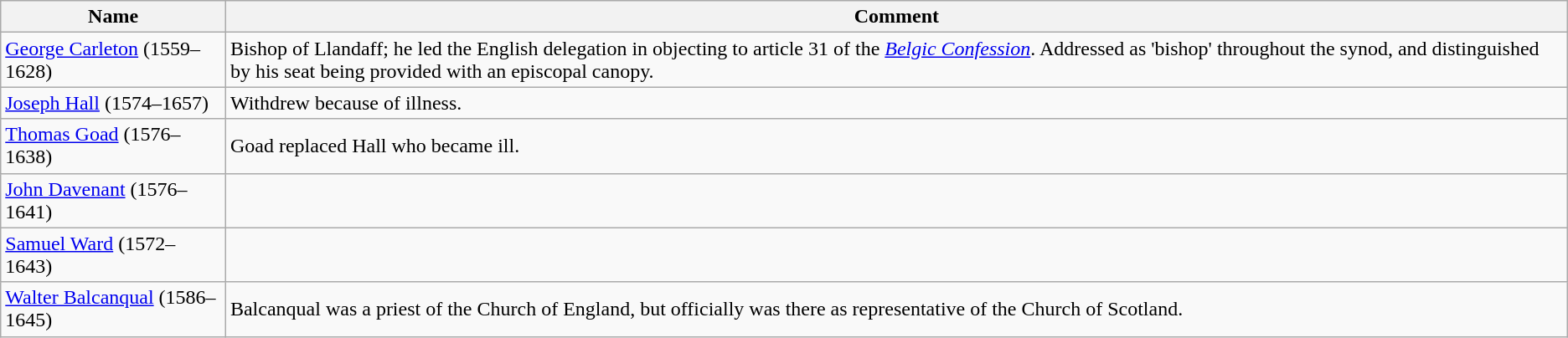<table class="wikitable sortable">
<tr>
<th>Name</th>
<th>Comment</th>
</tr>
<tr>
<td><a href='#'>George Carleton</a> (1559–1628)</td>
<td>Bishop of Llandaff; he led the English delegation in objecting to article 31 of the <em><a href='#'>Belgic Confession</a></em>.  Addressed as 'bishop' throughout the synod, and distinguished by his seat being provided with an episcopal canopy.</td>
</tr>
<tr>
<td><a href='#'>Joseph Hall</a> (1574–1657)</td>
<td>Withdrew because of illness.</td>
</tr>
<tr>
<td><a href='#'>Thomas Goad</a> (1576–1638)</td>
<td>Goad replaced Hall who became ill.</td>
</tr>
<tr>
<td><a href='#'>John Davenant</a> (1576–1641)</td>
<td></td>
</tr>
<tr>
<td><a href='#'>Samuel Ward</a> (1572–1643)</td>
<td></td>
</tr>
<tr>
<td><a href='#'>Walter Balcanqual</a> (1586–1645)</td>
<td>Balcanqual was a priest of the Church of England, but officially was there as representative of the Church of Scotland.</td>
</tr>
</table>
